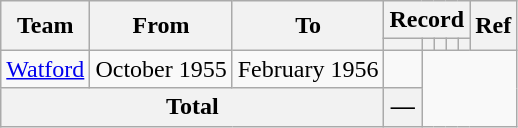<table class="wikitable" style="text-align:center">
<tr>
<th rowspan="2">Team</th>
<th rowspan="2">From</th>
<th rowspan="2">To</th>
<th colspan="5">Record</th>
<th rowspan="2">Ref</th>
</tr>
<tr>
<th></th>
<th></th>
<th></th>
<th></th>
<th></th>
</tr>
<tr>
<td align=left><a href='#'>Watford</a></td>
<td align=left>October 1955</td>
<td align=left>February 1956<br></td>
<td></td>
</tr>
<tr>
<th colspan=3>Total<br></th>
<th>—</th>
</tr>
</table>
